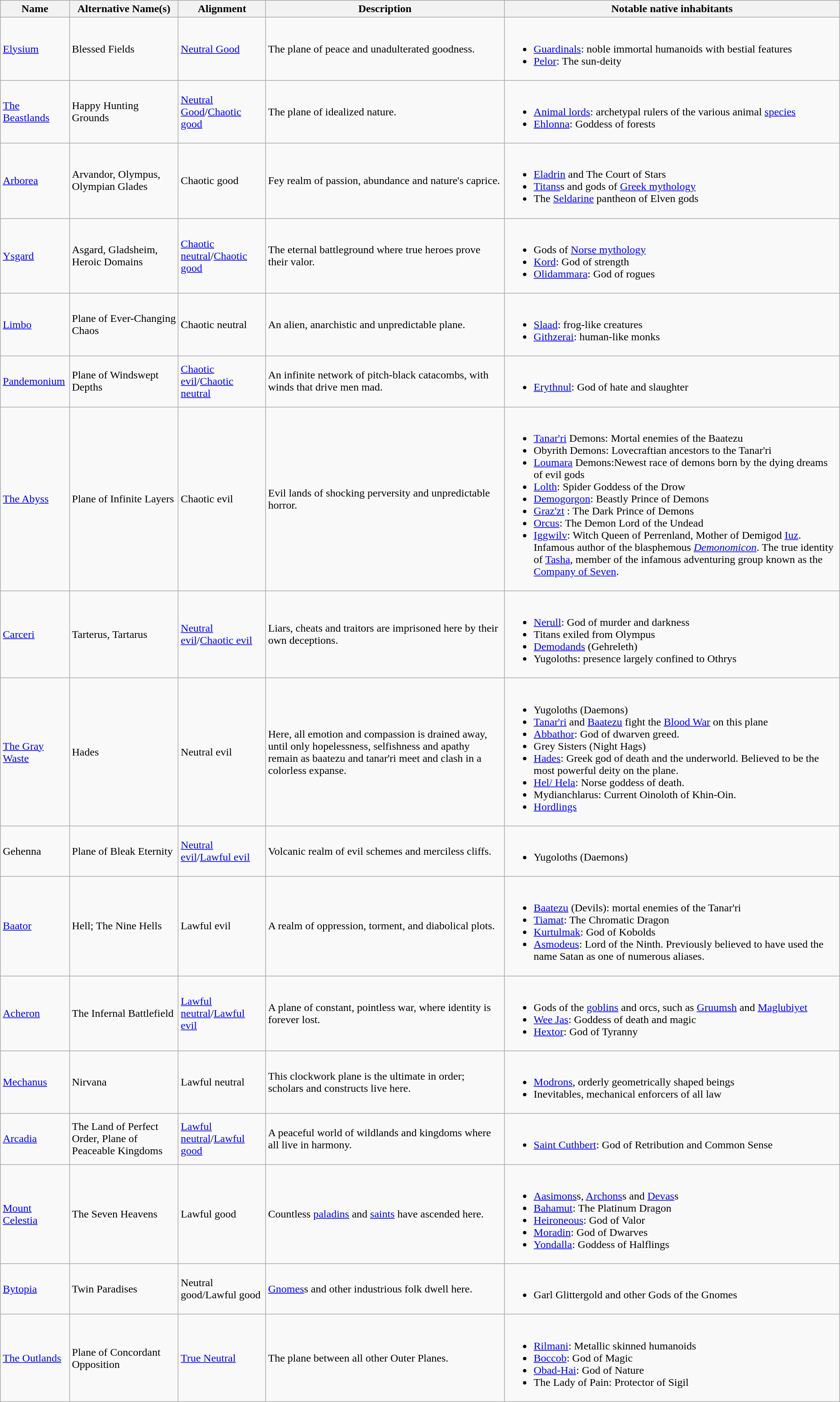<table class="wikitable">
<tr>
<th>Name</th>
<th>Alternative Name(s)</th>
<th>Alignment</th>
<th>Description</th>
<th>Notable native inhabitants</th>
</tr>
<tr>
<td><a href='#'>Elysium</a></td>
<td>Blessed Fields</td>
<td><a href='#'>Neutral Good</a></td>
<td>The plane of peace and unadulterated goodness.</td>
<td><br><ul><li><a href='#'>Guardinals</a>: noble immortal humanoids with bestial features</li><li><a href='#'>Pelor</a>: The sun-deity</li></ul></td>
</tr>
<tr>
<td><a href='#'>The Beastlands</a></td>
<td>Happy Hunting Grounds</td>
<td><a href='#'>Neutral Good</a>/<a href='#'>Chaotic good</a></td>
<td>The plane of idealized nature.</td>
<td><br><ul><li><a href='#'>Animal lords</a>: archetypal rulers of the various animal <a href='#'>species</a></li><li><a href='#'>Ehlonna</a>: Goddess of forests</li></ul></td>
</tr>
<tr>
<td><a href='#'>Arborea</a></td>
<td>Arvandor, Olympus, Olympian Glades</td>
<td>Chaotic good</td>
<td>Fey realm of passion, abundance and nature's caprice.</td>
<td><br><ul><li><a href='#'>Eladrin</a> and The Court of Stars</li><li><a href='#'>Titans</a>s and gods of <a href='#'>Greek mythology</a></li><li>The <a href='#'>Seldarine</a> pantheon of Elven gods</li></ul></td>
</tr>
<tr>
<td><a href='#'>Ysgard</a></td>
<td>Asgard, Gladsheim, Heroic Domains</td>
<td><a href='#'>Chaotic neutral</a>/<a href='#'>Chaotic good</a></td>
<td>The eternal battleground where true heroes prove their valor.</td>
<td><br><ul><li>Gods of <a href='#'>Norse mythology</a></li><li><a href='#'>Kord</a>: God of strength</li><li><a href='#'>Olidammara</a>: God of rogues</li></ul></td>
</tr>
<tr>
<td><a href='#'>Limbo</a></td>
<td>Plane of Ever-Changing Chaos</td>
<td>Chaotic neutral</td>
<td>An alien, anarchistic and unpredictable plane.</td>
<td><br><ul><li><a href='#'>Slaad</a>: frog-like creatures</li><li><a href='#'>Githzerai</a>: human-like monks</li></ul></td>
</tr>
<tr>
<td><a href='#'>Pandemonium</a></td>
<td>Plane of Windswept Depths</td>
<td><a href='#'>Chaotic evil</a>/<a href='#'>Chaotic neutral</a></td>
<td>An infinite network of pitch-black catacombs, with winds that drive men mad.</td>
<td><br><ul><li><a href='#'>Erythnul</a>: God of hate and slaughter</li></ul></td>
</tr>
<tr>
<td><a href='#'>The Abyss</a></td>
<td>Plane of Infinite Layers</td>
<td>Chaotic evil</td>
<td>Evil lands of shocking perversity and unpredictable horror.</td>
<td><br><ul><li><a href='#'>Tanar'ri</a> Demons: Mortal enemies of the Baatezu</li><li>Obyrith Demons: Lovecraftian ancestors to the Tanar'ri</li><li><a href='#'>Loumara</a> Demons:Newest race of demons born by the dying dreams of evil gods</li><li><a href='#'>Lolth</a>: Spider Goddess of the Drow</li><li><a href='#'>Demogorgon</a>: Beastly Prince of Demons</li><li><a href='#'>Graz'zt</a> : The Dark Prince of Demons</li><li><a href='#'>Orcus</a>: The Demon Lord of the Undead</li><li><a href='#'>Iggwilv</a>: Witch Queen of Perrenland, Mother of Demigod <a href='#'>Iuz</a>. Infamous author of the blasphemous <em><a href='#'>Demonomicon</a></em>. The true identity of <a href='#'>Tasha</a>, member of the infamous adventuring group known as the <a href='#'>Company of Seven</a>.</li></ul></td>
</tr>
<tr>
<td><a href='#'>Carceri</a></td>
<td>Tarterus, Tartarus</td>
<td><a href='#'>Neutral evil</a>/<a href='#'>Chaotic evil</a></td>
<td>Liars, cheats and traitors are imprisoned here by their own deceptions.</td>
<td><br><ul><li><a href='#'>Nerull</a>: God of murder and darkness</li><li>Titans exiled from Olympus</li><li><a href='#'>Demodands</a> (Gehreleth)</li><li>Yugoloths: presence largely confined to Othrys</li></ul></td>
</tr>
<tr>
<td><a href='#'>The Gray Waste</a></td>
<td>Hades</td>
<td>Neutral evil</td>
<td>Here, all emotion and compassion is drained away, until only hopelessness, selfishness and apathy remain as baatezu and tanar'ri meet and clash in a colorless expanse.</td>
<td><br><ul><li>Yugoloths (Daemons)</li><li><a href='#'>Tanar'ri</a> and <a href='#'>Baatezu</a> fight the <a href='#'>Blood War</a> on this plane</li><li><a href='#'>Abbathor</a>: God of dwarven greed.</li><li>Grey Sisters (Night Hags)</li><li><a href='#'>Hades</a>: Greek god of death and the underworld. Believed to be the most powerful deity on the plane.</li><li><a href='#'>Hel/ Hela</a>: Norse goddess of death.</li><li>Mydianchlarus: Current Oinoloth of Khin-Oin.</li><li><a href='#'>Hordlings</a></li></ul></td>
</tr>
<tr>
<td>Gehenna</td>
<td>Plane of Bleak Eternity</td>
<td><a href='#'>Neutral evil</a>/<a href='#'>Lawful evil</a></td>
<td>Volcanic realm of evil schemes and merciless cliffs.</td>
<td><br><ul><li>Yugoloths (Daemons)</li></ul></td>
</tr>
<tr>
<td><a href='#'>Baator</a></td>
<td>Hell; The Nine Hells</td>
<td>Lawful evil</td>
<td>A realm of oppression, torment, and diabolical plots.</td>
<td><br><ul><li><a href='#'>Baatezu</a> (Devils): mortal enemies of the Tanar'ri</li><li><a href='#'>Tiamat</a>: The Chromatic Dragon</li><li><a href='#'>Kurtulmak</a>: God of Kobolds</li><li><a href='#'>Asmodeus</a>: Lord of the Ninth. Previously believed to have used the name Satan as one of numerous aliases.</li></ul></td>
</tr>
<tr>
<td><a href='#'>Acheron</a></td>
<td>The Infernal Battlefield</td>
<td><a href='#'>Lawful neutral</a>/<a href='#'>Lawful evil</a></td>
<td>A plane of constant, pointless war, where identity is forever lost.</td>
<td><br><ul><li>Gods of the <a href='#'>goblins</a> and orcs, such as <a href='#'>Gruumsh</a> and <a href='#'>Maglubiyet</a></li><li><a href='#'>Wee Jas</a>: Goddess of death and magic</li><li><a href='#'>Hextor</a>: God of Tyranny</li></ul></td>
</tr>
<tr>
<td><a href='#'>Mechanus</a></td>
<td>Nirvana</td>
<td>Lawful neutral</td>
<td>This clockwork plane is the ultimate in order; scholars and constructs live here.</td>
<td><br><ul><li><a href='#'>Modrons</a>, orderly geometrically shaped beings</li><li>Inevitables, mechanical enforcers of all law</li></ul></td>
</tr>
<tr>
<td><a href='#'>Arcadia</a></td>
<td>The Land of Perfect Order, Plane of Peaceable Kingdoms</td>
<td><a href='#'>Lawful neutral</a>/<a href='#'>Lawful good</a></td>
<td>A peaceful world of wildlands and kingdoms where all live in harmony.</td>
<td><br><ul><li><a href='#'>Saint Cuthbert</a>: God of Retribution and Common Sense</li></ul></td>
</tr>
<tr>
<td><a href='#'>Mount Celestia</a></td>
<td>The Seven Heavens</td>
<td>Lawful good</td>
<td>Countless <a href='#'>paladins</a> and <a href='#'>saints</a> have ascended here.</td>
<td><br><ul><li><a href='#'>Aasimons</a>s, <a href='#'>Archons</a>s and <a href='#'>Devas</a>s</li><li><a href='#'>Bahamut</a>: The Platinum Dragon</li><li><a href='#'>Heironeous</a>: God of Valor</li><li><a href='#'>Moradin</a>: God of Dwarves</li><li><a href='#'>Yondalla</a>: Goddess of Halflings</li></ul></td>
</tr>
<tr>
<td><a href='#'>Bytopia</a></td>
<td>Twin Paradises</td>
<td>Neutral good/Lawful good</td>
<td><a href='#'>Gnomes</a>s and other industrious folk dwell here.</td>
<td><br><ul><li>Garl Glittergold and other Gods of the Gnomes</li></ul></td>
</tr>
<tr>
<td><a href='#'>The Outlands</a></td>
<td>Plane of Concordant Opposition</td>
<td><a href='#'>True Neutral</a></td>
<td>The plane between all other Outer Planes.</td>
<td><br><ul><li><a href='#'>Rilmani</a>: Metallic skinned humanoids</li><li><a href='#'>Boccob</a>: God of Magic</li><li><a href='#'>Obad-Hai</a>: God of Nature</li><li>The Lady of Pain: Protector of Sigil</li></ul></td>
</tr>
</table>
